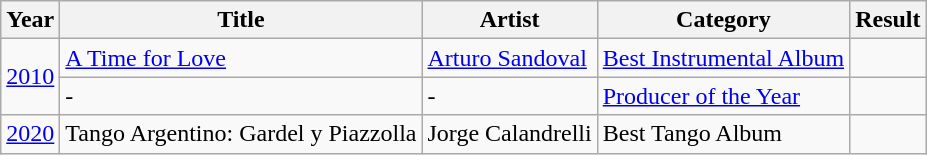<table class="wikitable sortable">
<tr>
<th>Year</th>
<th>Title</th>
<th>Artist</th>
<th>Category</th>
<th>Result</th>
</tr>
<tr>
<td rowspan="2"><a href='#'>2010</a></td>
<td><a href='#'>A Time for Love</a></td>
<td><a href='#'>Arturo Sandoval</a></td>
<td><a href='#'>Best Instrumental Album</a></td>
<td></td>
</tr>
<tr>
<td>-</td>
<td>-</td>
<td><a href='#'>Producer of the Year</a></td>
<td></td>
</tr>
<tr>
<td><a href='#'>2020</a></td>
<td>Tango Argentino: Gardel y Piazzolla</td>
<td>Jorge Calandrelli</td>
<td>Best Tango Album</td>
<td></td>
</tr>
</table>
